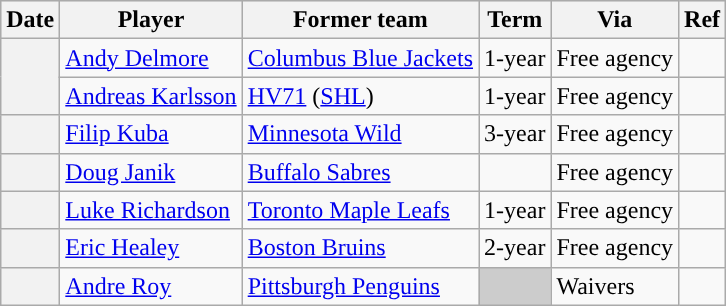<table class="wikitable plainrowheaders">
<tr style="background:#ddd; text-align:center;">
<th>Date</th>
<th>Player</th>
<th>Former team</th>
<th>Term</th>
<th>Via</th>
<th>Ref</th>
</tr>
<tr>
<th scope="row" rowspan=2></th>
<td><a href='#'>Andy Delmore</a></td>
<td><a href='#'>Columbus Blue Jackets</a></td>
<td>1-year</td>
<td>Free agency</td>
<td></td>
</tr>
<tr>
<td><a href='#'>Andreas Karlsson</a></td>
<td><a href='#'>HV71</a> (<a href='#'>SHL</a>)</td>
<td>1-year</td>
<td>Free agency</td>
<td></td>
</tr>
<tr>
<th scope="row"></th>
<td><a href='#'>Filip Kuba</a></td>
<td><a href='#'>Minnesota Wild</a></td>
<td>3-year</td>
<td>Free agency</td>
<td></td>
</tr>
<tr>
<th scope="row"></th>
<td><a href='#'>Doug Janik</a></td>
<td><a href='#'>Buffalo Sabres</a></td>
<td></td>
<td>Free agency</td>
<td></td>
</tr>
<tr>
<th scope="row"></th>
<td><a href='#'>Luke Richardson</a></td>
<td><a href='#'>Toronto Maple Leafs</a></td>
<td>1-year</td>
<td>Free agency</td>
<td></td>
</tr>
<tr>
<th scope="row"></th>
<td><a href='#'>Eric Healey</a></td>
<td><a href='#'>Boston Bruins</a></td>
<td>2-year</td>
<td>Free agency</td>
<td></td>
</tr>
<tr>
<th scope="row"></th>
<td><a href='#'>Andre Roy</a></td>
<td><a href='#'>Pittsburgh Penguins</a></td>
<td style="background:#ccc"></td>
<td>Waivers</td>
<td></td>
</tr>
</table>
